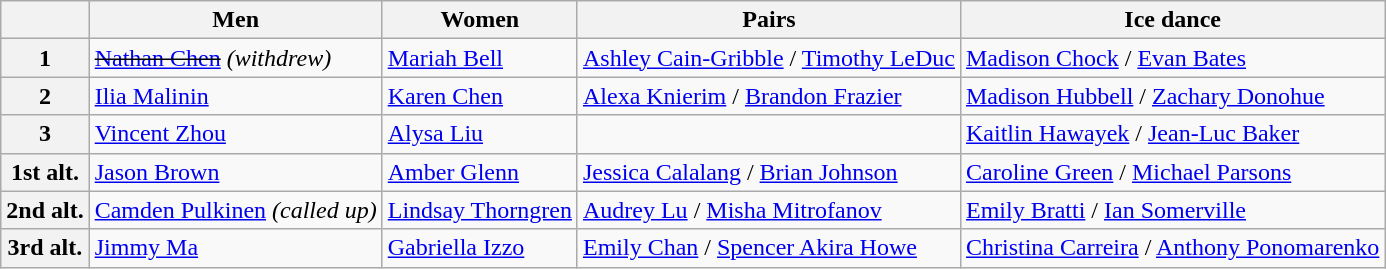<table class="wikitable">
<tr>
<th></th>
<th>Men</th>
<th>Women</th>
<th>Pairs</th>
<th>Ice dance</th>
</tr>
<tr>
<th>1</th>
<td><s><a href='#'>Nathan Chen</a></s>  <em>(withdrew)</em></td>
<td><a href='#'>Mariah Bell</a></td>
<td><a href='#'>Ashley Cain-Gribble</a> / <a href='#'>Timothy LeDuc</a></td>
<td><a href='#'>Madison Chock</a> / <a href='#'>Evan Bates</a></td>
</tr>
<tr>
<th>2</th>
<td><a href='#'>Ilia Malinin</a></td>
<td><a href='#'>Karen Chen</a></td>
<td><a href='#'>Alexa Knierim</a> / <a href='#'>Brandon Frazier</a></td>
<td><a href='#'>Madison Hubbell</a> / <a href='#'>Zachary Donohue</a></td>
</tr>
<tr>
<th>3</th>
<td><a href='#'>Vincent Zhou</a></td>
<td><a href='#'>Alysa Liu</a></td>
<td></td>
<td><a href='#'>Kaitlin Hawayek</a> / <a href='#'>Jean-Luc Baker</a></td>
</tr>
<tr>
<th>1st alt.</th>
<td><a href='#'>Jason Brown</a></td>
<td><a href='#'>Amber Glenn</a></td>
<td><a href='#'>Jessica Calalang</a> / <a href='#'>Brian Johnson</a></td>
<td><a href='#'>Caroline Green</a> / <a href='#'>Michael Parsons</a></td>
</tr>
<tr>
<th>2nd alt.</th>
<td><a href='#'>Camden Pulkinen</a> <em>(called up)</em></td>
<td><a href='#'>Lindsay Thorngren</a></td>
<td><a href='#'>Audrey Lu</a> / <a href='#'>Misha Mitrofanov</a></td>
<td><a href='#'>Emily Bratti</a> / <a href='#'>Ian Somerville</a></td>
</tr>
<tr>
<th>3rd alt.</th>
<td><a href='#'>Jimmy Ma</a></td>
<td><a href='#'>Gabriella Izzo</a></td>
<td><a href='#'>Emily Chan</a> / <a href='#'>Spencer Akira Howe</a></td>
<td><a href='#'>Christina Carreira</a> / <a href='#'>Anthony Ponomarenko</a></td>
</tr>
</table>
